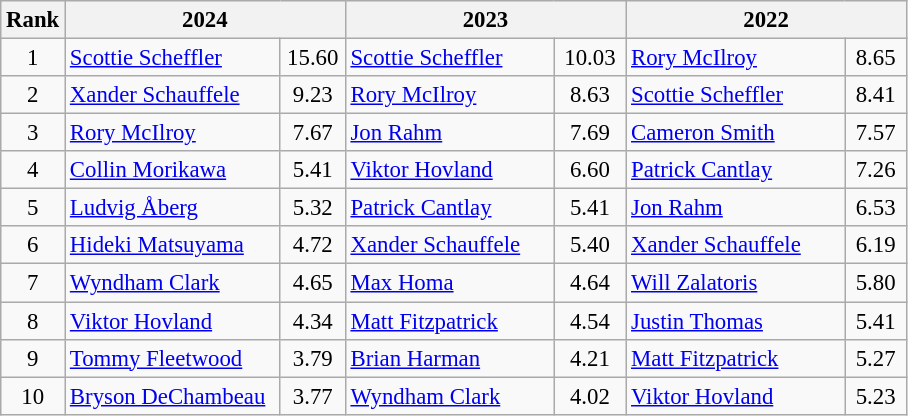<table class="wikitable" style="font-size:95%;text-align:center">
<tr>
<th>Rank</th>
<th colspan=2 width="180">2024</th>
<th colspan=2 width="180">2023</th>
<th colspan=2 width="180">2022</th>
</tr>
<tr>
<td>1</td>
<td align=left><a href='#'>Scottie Scheffler</a></td>
<td>15.60</td>
<td align=left><a href='#'>Scottie Scheffler</a></td>
<td>10.03</td>
<td align=left><a href='#'>Rory McIlroy</a></td>
<td>8.65</td>
</tr>
<tr>
<td>2</td>
<td align=left><a href='#'>Xander Schauffele</a></td>
<td>9.23</td>
<td align=left><a href='#'>Rory McIlroy</a></td>
<td>8.63</td>
<td align=left><a href='#'>Scottie Scheffler</a></td>
<td>8.41</td>
</tr>
<tr>
<td>3</td>
<td align=left><a href='#'>Rory McIlroy</a></td>
<td>7.67</td>
<td align=left><a href='#'>Jon Rahm</a></td>
<td>7.69</td>
<td align=left><a href='#'>Cameron Smith</a></td>
<td>7.57</td>
</tr>
<tr>
<td>4</td>
<td align=left><a href='#'>Collin Morikawa</a></td>
<td>5.41</td>
<td align=left><a href='#'>Viktor Hovland</a></td>
<td>6.60</td>
<td align=left><a href='#'>Patrick Cantlay</a></td>
<td>7.26</td>
</tr>
<tr>
<td>5</td>
<td align=left><a href='#'>Ludvig Åberg</a></td>
<td>5.32</td>
<td align=left><a href='#'>Patrick Cantlay</a></td>
<td>5.41</td>
<td align=left><a href='#'>Jon Rahm</a></td>
<td>6.53</td>
</tr>
<tr>
<td>6</td>
<td align=left><a href='#'>Hideki Matsuyama</a></td>
<td>4.72</td>
<td align=left><a href='#'>Xander Schauffele</a></td>
<td>5.40</td>
<td align=left><a href='#'>Xander Schauffele</a></td>
<td>6.19</td>
</tr>
<tr>
<td>7</td>
<td align=left><a href='#'>Wyndham Clark</a></td>
<td>4.65</td>
<td align=left><a href='#'>Max Homa</a></td>
<td>4.64</td>
<td align=left><a href='#'>Will Zalatoris</a></td>
<td>5.80</td>
</tr>
<tr>
<td>8</td>
<td align=left><a href='#'>Viktor Hovland</a></td>
<td>4.34</td>
<td align=left><a href='#'>Matt Fitzpatrick</a></td>
<td>4.54</td>
<td align=left><a href='#'>Justin Thomas</a></td>
<td>5.41</td>
</tr>
<tr>
<td>9</td>
<td align=left><a href='#'>Tommy Fleetwood</a></td>
<td>3.79</td>
<td align=left><a href='#'>Brian Harman</a></td>
<td>4.21</td>
<td align=left><a href='#'>Matt Fitzpatrick</a></td>
<td>5.27</td>
</tr>
<tr>
<td>10</td>
<td align=left><a href='#'>Bryson DeChambeau</a></td>
<td>3.77</td>
<td align=left><a href='#'>Wyndham Clark</a></td>
<td>4.02</td>
<td align=left><a href='#'>Viktor Hovland</a></td>
<td>5.23</td>
</tr>
</table>
